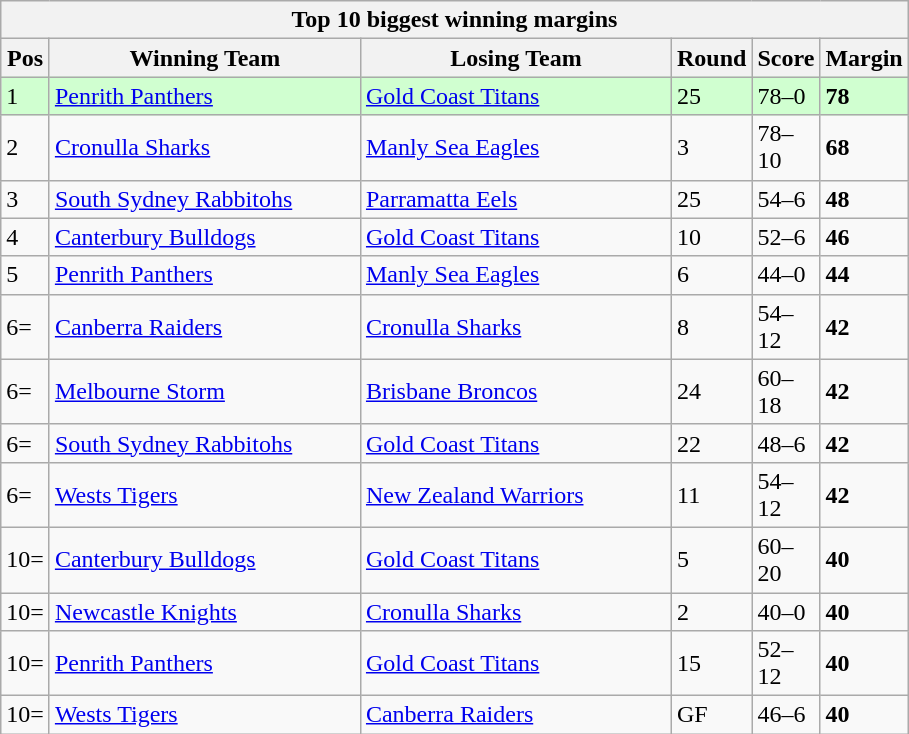<table class="wikitable">
<tr>
<th colspan=9>Top 10 biggest winning margins</th>
</tr>
<tr>
<th style="width:20px;">Pos</th>
<th style="width:200px;">Winning Team</th>
<th style="width:200px;">Losing Team</th>
<th style="width:25px;">Round</th>
<th style="width:30px;">Score</th>
<th style="width:25px;">Margin</th>
</tr>
<tr bgcolor="#d0ffd0">
<td>1</td>
<td align="left"> <a href='#'>Penrith Panthers</a></td>
<td> <a href='#'>Gold Coast Titans</a></td>
<td>25</td>
<td>78–0</td>
<td><strong>78</strong></td>
</tr>
<tr>
<td>2</td>
<td align="left"> <a href='#'>Cronulla Sharks</a></td>
<td> <a href='#'>Manly Sea Eagles</a></td>
<td>3</td>
<td>78–10</td>
<td><strong>68</strong></td>
</tr>
<tr>
<td>3</td>
<td align="left"> <a href='#'>South Sydney Rabbitohs</a></td>
<td> <a href='#'>Parramatta Eels</a></td>
<td>25</td>
<td>54–6</td>
<td><strong>48</strong></td>
</tr>
<tr>
<td>4</td>
<td align="left"> <a href='#'>Canterbury Bulldogs</a></td>
<td> <a href='#'>Gold Coast Titans</a></td>
<td>10</td>
<td>52–6</td>
<td><strong>46</strong></td>
</tr>
<tr>
<td>5</td>
<td align="left"> <a href='#'>Penrith Panthers</a></td>
<td> <a href='#'>Manly Sea Eagles</a></td>
<td>6</td>
<td>44–0</td>
<td><strong>44</strong></td>
</tr>
<tr>
<td>6=</td>
<td align="left"> <a href='#'>Canberra Raiders</a></td>
<td> <a href='#'>Cronulla Sharks</a></td>
<td>8</td>
<td>54–12</td>
<td><strong>42</strong></td>
</tr>
<tr>
<td>6=</td>
<td align="left"> <a href='#'>Melbourne Storm</a></td>
<td> <a href='#'>Brisbane Broncos</a></td>
<td>24</td>
<td>60–18</td>
<td><strong>42</strong></td>
</tr>
<tr>
<td>6=</td>
<td align="left"> <a href='#'>South Sydney Rabbitohs</a></td>
<td> <a href='#'>Gold Coast Titans</a></td>
<td>22</td>
<td>48–6</td>
<td><strong>42</strong></td>
</tr>
<tr>
<td>6=</td>
<td align="left"> <a href='#'>Wests Tigers</a></td>
<td> <a href='#'>New Zealand Warriors</a></td>
<td>11</td>
<td>54–12</td>
<td><strong>42</strong></td>
</tr>
<tr>
<td>10=</td>
<td align="left"> <a href='#'>Canterbury Bulldogs</a></td>
<td> <a href='#'>Gold Coast Titans</a></td>
<td>5</td>
<td>60–20</td>
<td><strong>40</strong></td>
</tr>
<tr>
<td>10=</td>
<td align="left"> <a href='#'>Newcastle Knights</a></td>
<td> <a href='#'>Cronulla Sharks</a></td>
<td>2</td>
<td>40–0</td>
<td><strong>40</strong></td>
</tr>
<tr>
<td>10=</td>
<td align="left"> <a href='#'>Penrith Panthers</a></td>
<td> <a href='#'>Gold Coast Titans</a></td>
<td>15</td>
<td>52–12</td>
<td><strong>40</strong></td>
</tr>
<tr>
<td>10=</td>
<td align="left"> <a href='#'>Wests Tigers</a></td>
<td> <a href='#'>Canberra Raiders</a></td>
<td>GF</td>
<td>46–6</td>
<td><strong>40</strong></td>
</tr>
</table>
